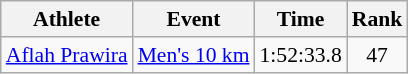<table class="wikitable" style="font-size:90%;">
<tr>
<th>Athlete</th>
<th>Event</th>
<th>Time</th>
<th>Rank</th>
</tr>
<tr align=center>
<td align=left><a href='#'>Aflah Prawira</a></td>
<td align=left><a href='#'>Men's 10 km</a></td>
<td>1:52:33.8</td>
<td>47</td>
</tr>
</table>
